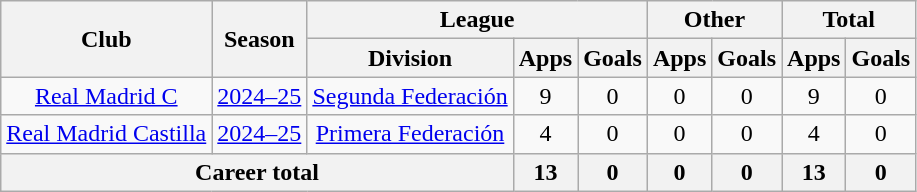<table class=wikitable style=text-align:center>
<tr>
<th rowspan="2">Club</th>
<th rowspan="2">Season</th>
<th colspan="3">League</th>
<th colspan="2">Other</th>
<th colspan="2">Total</th>
</tr>
<tr>
<th>Division</th>
<th>Apps</th>
<th>Goals</th>
<th>Apps</th>
<th>Goals</th>
<th>Apps</th>
<th>Goals</th>
</tr>
<tr>
<td><a href='#'>Real Madrid C</a></td>
<td><a href='#'>2024–25</a></td>
<td><a href='#'>Segunda Federación</a></td>
<td>9</td>
<td>0</td>
<td>0</td>
<td>0</td>
<td>9</td>
<td>0</td>
</tr>
<tr>
<td><a href='#'>Real Madrid Castilla</a></td>
<td><a href='#'>2024–25</a></td>
<td><a href='#'>Primera Federación</a></td>
<td>4</td>
<td>0</td>
<td>0</td>
<td>0</td>
<td>4</td>
<td>0</td>
</tr>
<tr>
<th colspan="3">Career total</th>
<th>13</th>
<th>0</th>
<th>0</th>
<th>0</th>
<th>13</th>
<th>0</th>
</tr>
</table>
